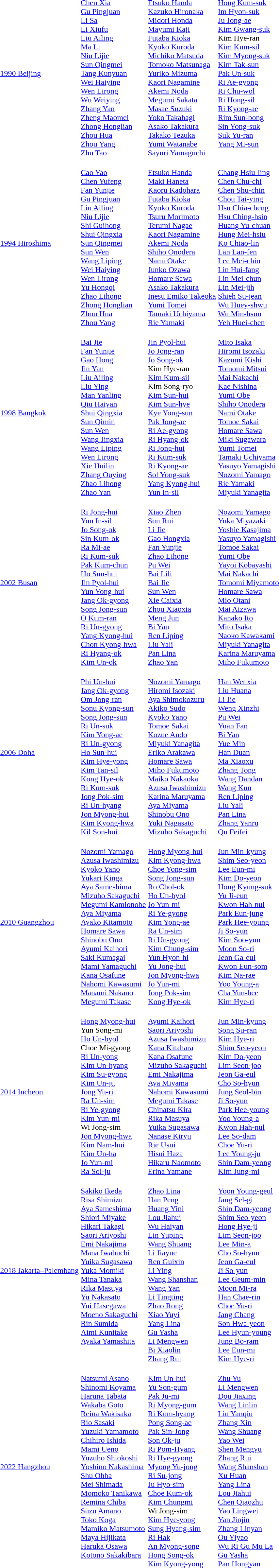<table>
<tr>
<td><a href='#'>1990 Beijing</a></td>
<td><br><a href='#'>Chen Xia</a><br><a href='#'>Gu Pingjuan</a><br><a href='#'>Li Sa</a><br><a href='#'>Li Xiufu</a><br><a href='#'>Liu Ailing</a><br><a href='#'>Ma Li</a><br><a href='#'>Niu Lijie</a><br><a href='#'>Sun Qingmei</a><br><a href='#'>Tang Kunyuan</a><br><a href='#'>Wei Haiying</a><br><a href='#'>Wen Lirong</a><br><a href='#'>Wu Weiying</a><br><a href='#'>Zhang Yan</a><br><a href='#'>Zheng Maomei</a><br><a href='#'>Zhong Honglian</a><br><a href='#'>Zhou Hua</a><br><a href='#'>Zhou Yang</a><br><a href='#'>Zhu Tao</a></td>
<td><br><a href='#'>Etsuko Handa</a><br><a href='#'>Kazuko Hironaka</a><br><a href='#'>Midori Honda</a><br><a href='#'>Mayumi Kaji</a><br><a href='#'>Futaba Kioka</a><br><a href='#'>Kyoko Kuroda</a><br><a href='#'>Michiko Matsuda</a><br><a href='#'>Tomoko Matsunaga</a><br><a href='#'>Yuriko Mizuma</a><br><a href='#'>Kaori Nagamine</a><br><a href='#'>Akemi Noda</a><br><a href='#'>Megumi Sakata</a><br><a href='#'>Masae Suzuki</a><br><a href='#'>Yoko Takahagi</a><br><a href='#'>Asako Takakura</a><br><a href='#'>Takako Tezuka</a><br><a href='#'>Yumi Watanabe</a><br><a href='#'>Sayuri Yamaguchi</a></td>
<td valign=top><br><a href='#'>Hong Kum-suk</a><br><a href='#'>Im Hyon-suk</a><br><a href='#'>Ju Jong-ae</a><br><a href='#'>Kim Gwang-suk</a><br>Kim Hye-ran<br><a href='#'>Kim Kum-sil</a><br><a href='#'>Kim Myong-suk</a><br><a href='#'>Kim Tak-sun</a><br><a href='#'>Pak Un-suk</a><br><a href='#'>Ri Ae-gyong</a><br><a href='#'>Ri Chu-wol</a><br><a href='#'>Ri Hong-sil</a><br><a href='#'>Ri Kyong-ae</a><br><a href='#'>Rim Sun-bong</a><br><a href='#'>Sin Yong-suk</a><br><a href='#'>Suk Yu-ran</a><br><a href='#'>Yang Mi-sun</a></td>
</tr>
<tr>
<td><a href='#'>1994 Hiroshima</a></td>
<td><br><a href='#'>Cao Yao</a><br><a href='#'>Chen Yufeng</a><br><a href='#'>Fan Yunjie</a><br><a href='#'>Gu Pingjuan</a><br><a href='#'>Liu Ailing</a><br><a href='#'>Niu Lijie</a><br><a href='#'>Shi Guihong</a><br><a href='#'>Shui Qingxia</a><br><a href='#'>Sun Qingmei</a><br><a href='#'>Sun Wen</a><br><a href='#'>Wang Liping</a><br><a href='#'>Wei Haiying</a><br><a href='#'>Wen Lirong</a><br><a href='#'>Yu Hongqi</a><br><a href='#'>Zhao Lihong</a><br><a href='#'>Zhong Honglian</a><br><a href='#'>Zhou Hua</a><br><a href='#'>Zhou Yang</a></td>
<td><br><a href='#'>Etsuko Handa</a><br><a href='#'>Maki Haneta</a><br><a href='#'>Kaoru Kadohara</a><br><a href='#'>Futaba Kioka</a><br><a href='#'>Kyoko Kuroda</a><br><a href='#'>Tsuru Morimoto</a><br><a href='#'>Terumi Nagae</a><br><a href='#'>Kaori Nagamine</a><br><a href='#'>Akemi Noda</a><br><a href='#'>Shiho Onodera</a><br><a href='#'>Nami Otake</a><br><a href='#'>Junko Ozawa</a><br><a href='#'>Homare Sawa</a><br><a href='#'>Asako Takakura</a><br><a href='#'>Inesu Emiko Takeoka</a><br><a href='#'>Yumi Tomei</a><br><a href='#'>Tamaki Uchiyama</a><br><a href='#'>Rie Yamaki</a></td>
<td><br><a href='#'>Chang Hsiu-ling</a><br><a href='#'>Chen Chu-chi</a><br><a href='#'>Chen Shu-chin</a><br><a href='#'>Chou Tai-ying</a><br><a href='#'>Hsu Chia-cheng</a><br><a href='#'>Hsu Ching-hsin</a><br><a href='#'>Huang Yu-chuan</a><br><a href='#'>Hung Mei-hsiu</a><br><a href='#'>Ko Chiao-lin</a><br><a href='#'>Lan Lan-fen</a><br><a href='#'>Lee Mei-chin</a><br><a href='#'>Lin Hui-fang</a><br><a href='#'>Lin Mei-chun</a><br><a href='#'>Lin Mei-jih</a><br><a href='#'>Shieh Su-jean</a><br><a href='#'>Wu Huey-shwu</a><br><a href='#'>Wu Min-hsun</a><br><a href='#'>Yeh Huei-chen</a></td>
</tr>
<tr>
<td><a href='#'>1998 Bangkok</a></td>
<td><br><a href='#'>Bai Jie</a><br><a href='#'>Fan Yunjie</a><br><a href='#'>Gao Hong</a><br><a href='#'>Jin Yan</a><br><a href='#'>Liu Ailing</a><br><a href='#'>Liu Ying</a><br><a href='#'>Man Yanling</a><br><a href='#'>Qiu Haiyan</a><br><a href='#'>Shui Qingxia</a><br><a href='#'>Sun Qimin</a><br><a href='#'>Sun Wen</a><br><a href='#'>Wang Jingxia</a><br><a href='#'>Wang Liping</a><br><a href='#'>Wen Lirong</a><br><a href='#'>Xie Huilin</a><br><a href='#'>Zhang Ouying</a><br><a href='#'>Zhao Lihong</a><br><a href='#'>Zhao Yan</a></td>
<td><br><a href='#'>Jin Pyol-hui</a><br><a href='#'>Jo Jong-ran</a><br><a href='#'>Jo Song-ok</a><br>Kim Hye-ran<br><a href='#'>Kim Kum-sil</a><br>Kim Song-ryo<br><a href='#'>Kim Sun-hui</a><br><a href='#'>Kim Sun-hye</a><br><a href='#'>Kye Yong-sun</a><br><a href='#'>Pak Jong-ae</a><br><a href='#'>Ri Ae-gyong</a><br><a href='#'>Ri Hyang-ok</a><br><a href='#'>Ri Jong-hui</a><br><a href='#'>Ri Kum-suk</a><br><a href='#'>Ri Kyong-ae</a><br><a href='#'>Sol Yong-suk</a><br><a href='#'>Yang Kyong-hui</a><br><a href='#'>Yun In-sil</a></td>
<td><br><a href='#'>Mito Isaka</a><br><a href='#'>Hiromi Isozaki</a><br><a href='#'>Kazumi Kishi</a><br><a href='#'>Tomomi Mitsui</a><br><a href='#'>Mai Nakachi</a><br><a href='#'>Kae Nishina</a><br><a href='#'>Yumi Obe</a><br><a href='#'>Shiho Onodera</a><br><a href='#'>Nami Otake</a><br><a href='#'>Tomoe Sakai</a><br><a href='#'>Homare Sawa</a><br><a href='#'>Miki Sugawara</a><br><a href='#'>Yumi Tomei</a><br><a href='#'>Tamaki Uchiyama</a><br><a href='#'>Yasuyo Yamagishi</a><br><a href='#'>Nozomi Yamago</a><br><a href='#'>Rie Yamaki</a><br><a href='#'>Miyuki Yanagita</a></td>
</tr>
<tr>
<td><a href='#'>2002 Busan</a></td>
<td><br><a href='#'>Ri Jong-hui</a><br><a href='#'>Yun In-sil</a><br><a href='#'>Jo Song-ok</a><br><a href='#'>Sin Kum-ok</a><br><a href='#'>Ra Mi-ae</a><br><a href='#'>Ri Kum-suk</a><br><a href='#'>Pak Kum-chun</a><br><a href='#'>Ho Sun-hui</a><br><a href='#'>Jin Pyol-hui</a><br><a href='#'>Yun Yong-hui</a><br><a href='#'>Jang Ok-gyong</a><br><a href='#'>Song Jong-sun</a><br><a href='#'>O Kum-ran</a><br><a href='#'>Ri Un-gyong</a><br><a href='#'>Yang Kyong-hui</a><br><a href='#'>Chon Kyong-hwa</a><br><a href='#'>Ri Hyang-ok</a><br><a href='#'>Kim Un-ok</a></td>
<td><br><a href='#'>Xiao Zhen</a><br><a href='#'>Sun Rui</a><br><a href='#'>Li Jie</a><br><a href='#'>Gao Hongxia</a><br><a href='#'>Fan Yunjie</a><br><a href='#'>Zhao Lihong</a><br><a href='#'>Pu Wei</a><br><a href='#'>Bai Lili</a><br><a href='#'>Bai Jie</a><br><a href='#'>Sun Wen</a><br><a href='#'>Xie Caixia</a><br><a href='#'>Zhou Xiaoxia</a><br><a href='#'>Meng Jun</a><br><a href='#'>Bi Yan</a><br><a href='#'>Ren Liping</a><br><a href='#'>Liu Yali</a><br><a href='#'>Pan Lina</a><br><a href='#'>Zhao Yan</a></td>
<td><br><a href='#'>Nozomi Yamago</a><br><a href='#'>Yuka Miyazaki</a><br><a href='#'>Yoshie Kasajima</a><br><a href='#'>Yasuyo Yamagishi</a><br><a href='#'>Tomoe Sakai</a><br><a href='#'>Yumi Obe</a><br><a href='#'>Yayoi Kobayashi</a><br><a href='#'>Mai Nakachi</a><br><a href='#'>Tomomi Miyamoto</a><br><a href='#'>Homare Sawa</a><br><a href='#'>Mio Otani</a><br><a href='#'>Mai Aizawa</a><br><a href='#'>Kanako Ito</a><br><a href='#'>Mito Isaka</a><br><a href='#'>Naoko Kawakami</a><br><a href='#'>Miyuki Yanagita</a><br><a href='#'>Karina Maruyama</a><br><a href='#'>Miho Fukumoto</a></td>
</tr>
<tr>
<td><a href='#'>2006 Doha</a></td>
<td><br><a href='#'>Phi Un-hui</a><br><a href='#'>Jang Ok-gyong</a><br><a href='#'>Om Jong-ran</a><br><a href='#'>Sonu Kyong-sun</a><br><a href='#'>Song Jong-sun</a><br><a href='#'>Ri Un-suk</a><br><a href='#'>Kim Yong-ae</a><br><a href='#'>Ri Un-gyong</a><br><a href='#'>Ho Sun-hui</a><br><a href='#'>Kim Hye-yong</a><br><a href='#'>Kim Tan-sil</a><br><a href='#'>Kong Hye-ok</a><br><a href='#'>Ri Kum-suk</a><br><a href='#'>Jong Pok-sim</a><br><a href='#'>Ri Un-hyang</a><br><a href='#'>Jon Myong-hui</a><br><a href='#'>Kim Kyong-hwa</a><br><a href='#'>Kil Son-hui</a></td>
<td><br><a href='#'>Nozomi Yamago</a><br><a href='#'>Hiromi Isozaki</a><br><a href='#'>Aya Shimokozuru</a><br><a href='#'>Akiko Sudo</a><br><a href='#'>Kyoko Yano</a><br><a href='#'>Tomoe Sakai</a><br><a href='#'>Kozue Ando</a><br><a href='#'>Miyuki Yanagita</a><br><a href='#'>Eriko Arakawa</a><br><a href='#'>Homare Sawa</a><br><a href='#'>Miho Fukumoto</a><br><a href='#'>Maiko Nakaoka</a><br><a href='#'>Azusa Iwashimizu</a><br><a href='#'>Karina Maruyama</a><br><a href='#'>Aya Miyama</a><br><a href='#'>Shinobu Ono</a><br><a href='#'>Yuki Nagasato</a><br><a href='#'>Mizuho Sakaguchi</a></td>
<td><br><a href='#'>Han Wenxia</a><br><a href='#'>Liu Huana</a><br><a href='#'>Li Jie</a><br><a href='#'>Weng Xinzhi</a><br><a href='#'>Pu Wei</a><br><a href='#'>Yuan Fan</a><br><a href='#'>Bi Yan</a><br><a href='#'>Yue Min</a><br><a href='#'>Han Duan</a><br><a href='#'>Ma Xiaoxu</a><br><a href='#'>Zhang Tong</a><br><a href='#'>Wang Dandan</a><br><a href='#'>Wang Kun</a><br><a href='#'>Ren Liping</a><br><a href='#'>Liu Yali</a><br><a href='#'>Pan Lina</a><br><a href='#'>Zhang Yanru</a><br><a href='#'>Qu Feifei</a></td>
</tr>
<tr>
<td><a href='#'>2010 Guangzhou</a></td>
<td><br><a href='#'>Nozomi Yamago</a><br><a href='#'>Azusa Iwashimizu</a><br><a href='#'>Kyoko Yano</a><br><a href='#'>Yukari Kinga</a><br><a href='#'>Aya Sameshima</a><br><a href='#'>Mizuho Sakaguchi</a><br><a href='#'>Megumi Kamionobe</a><br><a href='#'>Aya Miyama</a><br><a href='#'>Ayako Kitamoto</a><br><a href='#'>Homare Sawa</a><br><a href='#'>Shinobu Ono</a><br><a href='#'>Ayumi Kaihori</a><br><a href='#'>Saki Kumagai</a><br><a href='#'>Mami Yamaguchi</a><br><a href='#'>Kana Osafune</a><br><a href='#'>Nahomi Kawasumi</a><br><a href='#'>Manami Nakano</a><br><a href='#'>Megumi Takase</a></td>
<td><br><a href='#'>Hong Myong-hui</a><br><a href='#'>Kim Kyong-hwa</a><br><a href='#'>Choe Yong-sim</a><br><a href='#'>Song Jong-sun</a><br><a href='#'>Ro Chol-ok</a><br><a href='#'>Ho Un-byol</a><br><a href='#'>Jo Yun-mi</a><br><a href='#'>Ri Ye-gyong</a><br><a href='#'>Kim Yong-ae</a><br><a href='#'>Ra Un-sim</a><br><a href='#'>Ri Un-gyong</a><br><a href='#'>Kim Chung-sim</a><br><a href='#'>Yun Hyon-hi</a><br><a href='#'>Yu Jong-hui</a><br><a href='#'>Jon Myong-hwa</a><br><a href='#'>Jo Yun-mi</a><br><a href='#'>Jong Pok-sim</a><br><a href='#'>Kong Hye-ok</a></td>
<td><br><a href='#'>Jun Min-kyung</a><br><a href='#'>Shim Seo-yeon</a><br><a href='#'>Lee Eun-mi</a><br><a href='#'>Kim Do-yeon</a><br><a href='#'>Hong Kyung-suk</a><br><a href='#'>Yu Ji-eun</a><br><a href='#'>Kwon Hah-nul</a><br><a href='#'>Park Eun-jung</a><br><a href='#'>Park Hee-young</a><br><a href='#'>Ji So-yun</a><br><a href='#'>Kim Soo-yun</a><br><a href='#'>Moon So-ri</a><br><a href='#'>Jeon Ga-eul</a><br><a href='#'>Kwon Eun-som</a><br><a href='#'>Kim Na-rae</a><br><a href='#'>Yoo Young-a</a><br><a href='#'>Cha Yun-hee</a><br><a href='#'>Kim Hye-ri</a></td>
</tr>
<tr>
<td><a href='#'>2014 Incheon</a></td>
<td><br><a href='#'>Hong Myong-hui</a><br>Yun Song-mi<br><a href='#'>Ho Un-byol</a><br>Choe Mi-gyong<br><a href='#'>Ri Un-yong</a><br><a href='#'>Kim Un-hyang</a><br><a href='#'>Kim Su-gyong</a><br><a href='#'>Kim Un-ju</a><br><a href='#'>Jong Yu-ri</a><br><a href='#'>Ra Un-sim</a><br><a href='#'>Ri Ye-gyong</a><br><a href='#'>Kim Yun-mi</a><br>Wi Jong-sim<br><a href='#'>Jon Myong-hwa</a><br><a href='#'>Kim Nam-hui</a><br><a href='#'>Kim Un-ha</a><br><a href='#'>Jo Yun-mi</a><br><a href='#'>Ra Sol-ju</a></td>
<td><br><a href='#'>Ayumi Kaihori</a><br><a href='#'>Saori Ariyoshi</a><br><a href='#'>Azusa Iwashimizu</a><br><a href='#'>Kana Kitahara</a><br><a href='#'>Kana Osafune</a><br><a href='#'>Mizuho Sakaguchi</a><br><a href='#'>Emi Nakajima</a><br><a href='#'>Aya Miyama</a><br><a href='#'>Nahomi Kawasumi</a><br><a href='#'>Megumi Takase</a><br><a href='#'>Chinatsu Kira</a><br><a href='#'>Rika Masuya</a><br><a href='#'>Yuika Sugasawa</a><br><a href='#'>Nanase Kiryu</a><br><a href='#'>Rie Usui</a><br><a href='#'>Hisui Haza</a><br><a href='#'>Hikaru Naomoto</a><br><a href='#'>Erina Yamane</a></td>
<td><br><a href='#'>Jun Min-kyung</a><br><a href='#'>Song Su-ran</a><br><a href='#'>Kim Hye-ri</a><br><a href='#'>Shim Seo-yeon</a><br><a href='#'>Kim Do-yeon</a><br><a href='#'>Lim Seon-joo</a><br><a href='#'>Jeon Ga-eul</a><br><a href='#'>Cho So-hyun</a><br><a href='#'>Jung Seol-bin</a><br><a href='#'>Ji So-yun</a><br><a href='#'>Park Hee-young</a><br><a href='#'>Yoo Young-a</a><br><a href='#'>Kwon Hah-nul</a><br><a href='#'>Lee So-dam</a><br><a href='#'>Choe Yu-ri</a><br><a href='#'>Lee Young-ju</a><br><a href='#'>Shin Dam-yeong</a><br><a href='#'>Kim Jung-mi</a></td>
</tr>
<tr>
<td><a href='#'>2018 Jakarta–Palembang</a></td>
<td valign=top><br><a href='#'>Sakiko Ikeda</a><br><a href='#'>Risa Shimizu</a><br><a href='#'>Aya Sameshima</a><br><a href='#'>Shiori Miyake</a><br><a href='#'>Hikari Takagi</a><br><a href='#'>Saori Ariyoshi</a><br><a href='#'>Emi Nakajima</a><br><a href='#'>Mana Iwabuchi</a><br><a href='#'>Yuika Sugasawa</a><br><a href='#'>Yuka Momiki</a><br><a href='#'>Mina Tanaka</a><br><a href='#'>Rika Masuya</a><br><a href='#'>Yu Nakasato</a><br><a href='#'>Yui Hasegawa</a><br><a href='#'>Moeno Sakaguchi</a><br><a href='#'>Rin Sumida</a><br><a href='#'>Aimi Kunitake</a><br><a href='#'>Ayaka Yamashita</a></td>
<td><br><a href='#'>Zhao Lina</a><br><a href='#'>Han Peng</a><br><a href='#'>Huang Yini</a><br><a href='#'>Lou Jiahui</a><br><a href='#'>Wu Haiyan</a><br><a href='#'>Lin Yuping</a><br><a href='#'>Wang Shuang</a><br><a href='#'>Li Jiayue</a><br><a href='#'>Ren Guixin</a><br><a href='#'>Li Ying</a><br><a href='#'>Wang Shanshan</a><br><a href='#'>Wang Yan</a><br><a href='#'>Li Tingting</a><br><a href='#'>Zhao Rong</a><br><a href='#'>Xiao Yuyi</a><br><a href='#'>Yang Lina</a><br><a href='#'>Gu Yasha</a><br><a href='#'>Li Mengwen</a><br><a href='#'>Bi Xiaolin</a><br><a href='#'>Zhang Rui</a></td>
<td><br><a href='#'>Yoon Young-geul</a><br><a href='#'>Jang Sel-gi</a><br><a href='#'>Shin Dam-yeong</a><br><a href='#'>Shim Seo-yeon</a><br><a href='#'>Hong Hye-ji</a><br><a href='#'>Lim Seon-joo</a><br><a href='#'>Lee Min-a</a><br><a href='#'>Cho So-hyun</a><br><a href='#'>Jeon Ga-eul</a><br><a href='#'>Ji So-yun</a><br><a href='#'>Lee Geum-min</a><br><a href='#'>Moon Mi-ra</a><br><a href='#'>Han Chae-rin</a><br><a href='#'>Choe Yu-ri</a><br><a href='#'>Jang Chang</a><br><a href='#'>Son Hwa-yeon</a><br><a href='#'>Lee Hyun-young</a><br><a href='#'>Jung Bo-ram</a><br><a href='#'>Lee Eun-mi</a><br><a href='#'>Kim Hye-ri</a></td>
</tr>
<tr>
<td><a href='#'>2022 Hangzhou</a></td>
<td valign=top><br><a href='#'>Natsumi Asano</a><br><a href='#'>Shinomi Koyama</a><br><a href='#'>Haruna Tabata</a><br><a href='#'>Wakaba Goto</a><br><a href='#'>Reina Wakisaka</a><br><a href='#'>Rio Sasaki</a><br><a href='#'>Yuzuki Yamamoto</a><br><a href='#'>Chihiro Ishida</a><br><a href='#'>Mami Ueno</a><br><a href='#'>Yuzuho Shiokoshi</a><br><a href='#'>Yoshino Nakashima</a><br><a href='#'>Shu Ohba</a><br><a href='#'>Mei Shimada</a><br><a href='#'>Momoko Tanikawa</a><br><a href='#'>Remina Chiba</a><br><a href='#'>Suzu Amano</a><br><a href='#'>Toko Koga</a><br><a href='#'>Mamiko Matsumoto</a><br><a href='#'>Maya Hijikata</a><br><a href='#'>Haruka Osawa</a><br><a href='#'>Kotono Sakakibara</a></td>
<td><br><a href='#'>Kim Un-hui</a><br><a href='#'>Yu Son-gum</a><br><a href='#'>Pak Ju-mi</a><br><a href='#'>Ri Myong-gum</a><br><a href='#'>Ri Kum-hyang</a><br><a href='#'>Pong Song-ae</a><br><a href='#'>Pak Sin-Jong</a><br><a href='#'>Son Ok-ju</a><br><a href='#'>Ri Pom-Hyang</a><br><a href='#'>Ri Hye-gyong</a><br><a href='#'>Myong Yu-jong</a><br><a href='#'>Ri Su-jong</a><br><a href='#'>Ju Hyo-sim</a><br><a href='#'>Choe Kum-ok</a><br><a href='#'>Kim Chungmi</a><br>Wi Jong-sim<br><a href='#'>Kim Hye-yong</a><br><a href='#'>Sung Hyang-sim</a><br><a href='#'>Ri Hak</a><br><a href='#'>An Myong-song</a><br><a href='#'>Hong Song-ok</a><br><a href='#'>Kim Kyong-yong</a></td>
<td><br><a href='#'>Zhu Yu</a><br><a href='#'>Li Mengwen</a><br><a href='#'>Dou Jiaxing</a><br><a href='#'>Wang Linlin</a><br><a href='#'>Liu Yanqiu</a><br><a href='#'>Zhang Xin</a><br><a href='#'>Wang Shuang</a><br><a href='#'>Yao Wei</a><br><a href='#'>Shen Mengyu</a><br><a href='#'>Zhang Rui</a><br><a href='#'>Wang Shanshan</a><br><a href='#'>Xu Huan</a><br><a href='#'>Yang Lina</a><br><a href='#'>Lou Jiahui</a><br><a href='#'>Chen Qiaozhu</a><br><a href='#'>Yao Lingwei</a><br><a href='#'>Yan Jinjin</a><br><a href='#'>Zhang Linyan</a><br><a href='#'>Ou Yiyao</a><br><a href='#'>Wu Ri Gu Mu La</a><br><a href='#'>Gu Yasha</a><br><a href='#'>Pan Hongyan</a></td>
</tr>
</table>
